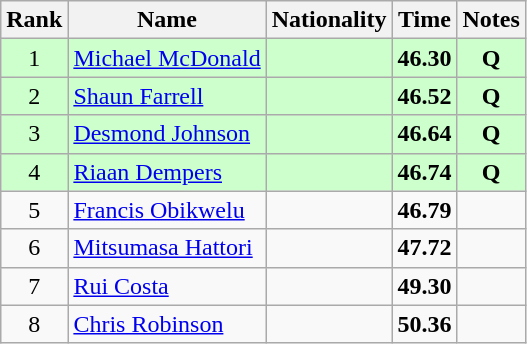<table class="wikitable sortable" style="text-align:center">
<tr>
<th>Rank</th>
<th>Name</th>
<th>Nationality</th>
<th>Time</th>
<th>Notes</th>
</tr>
<tr bgcolor=ccffcc>
<td>1</td>
<td align=left><a href='#'>Michael McDonald</a></td>
<td align=left></td>
<td><strong>46.30</strong></td>
<td><strong>Q</strong></td>
</tr>
<tr bgcolor=ccffcc>
<td>2</td>
<td align=left><a href='#'>Shaun Farrell</a></td>
<td align=left></td>
<td><strong>46.52</strong></td>
<td><strong>Q</strong></td>
</tr>
<tr bgcolor=ccffcc>
<td>3</td>
<td align=left><a href='#'>Desmond Johnson</a></td>
<td align=left></td>
<td><strong>46.64</strong></td>
<td><strong>Q</strong></td>
</tr>
<tr bgcolor=ccffcc>
<td>4</td>
<td align=left><a href='#'>Riaan Dempers</a></td>
<td align=left></td>
<td><strong>46.74</strong></td>
<td><strong>Q</strong></td>
</tr>
<tr>
<td>5</td>
<td align=left><a href='#'>Francis Obikwelu</a></td>
<td align=left></td>
<td><strong>46.79</strong></td>
<td></td>
</tr>
<tr>
<td>6</td>
<td align=left><a href='#'>Mitsumasa Hattori</a></td>
<td align=left></td>
<td><strong>47.72</strong></td>
<td></td>
</tr>
<tr>
<td>7</td>
<td align=left><a href='#'>Rui Costa</a></td>
<td align=left></td>
<td><strong>49.30</strong></td>
<td></td>
</tr>
<tr>
<td>8</td>
<td align=left><a href='#'>Chris Robinson</a></td>
<td align=left></td>
<td><strong>50.36</strong></td>
<td></td>
</tr>
</table>
